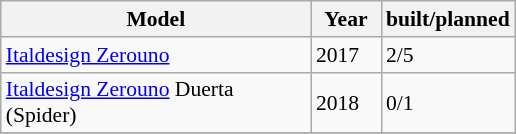<table class="wikitable sortable" style="font-size:90%">
<tr>
<th width=200px>Model</th>
<th width=40px>Year</th>
<th width=40px>built/planned</th>
</tr>
<tr>
<td><a href='#'>Italdesign Zerouno</a></td>
<td>2017</td>
<td>2/5</td>
</tr>
<tr>
<td><a href='#'>Italdesign Zerouno</a> Duerta (Spider)</td>
<td>2018</td>
<td>0/1 </td>
</tr>
<tr>
</tr>
</table>
